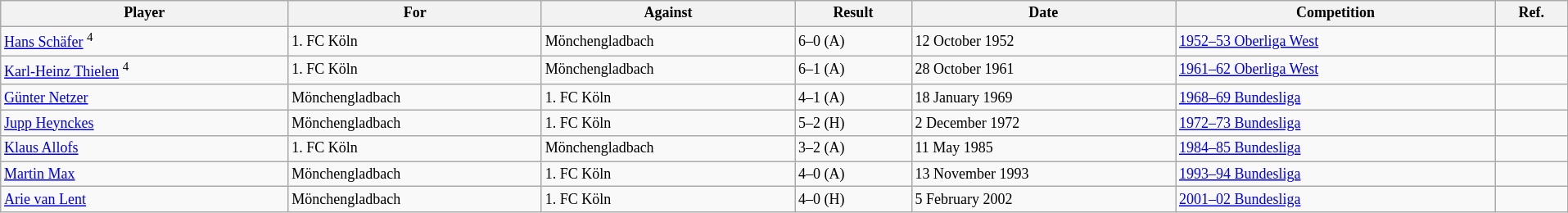<table class="wikitable" style="text-align: left; width: 101%; font-size: 12px">
<tr>
<th>Player</th>
<th>For</th>
<th>Against</th>
<th>Result</th>
<th>Date</th>
<th>Competition</th>
<th>Ref.</th>
</tr>
<tr>
<td> <a href='#'>Hans Schäfer</a> <sup>4</sup></td>
<td>1. FC Köln</td>
<td>Mönchengladbach</td>
<td>6–0 (A)</td>
<td>12 October 1952</td>
<td><a href='#'>1952–53 Oberliga West</a></td>
<td></td>
</tr>
<tr>
<td> <a href='#'>Karl-Heinz Thielen</a> <sup>4</sup></td>
<td>1. FC Köln</td>
<td>Mönchengladbach</td>
<td>6–1 (A)</td>
<td>28 October 1961</td>
<td><a href='#'>1961–62 Oberliga West</a></td>
<td></td>
</tr>
<tr>
<td> <a href='#'>Günter Netzer</a></td>
<td>Mönchengladbach</td>
<td>1. FC Köln</td>
<td>4–1 (A)</td>
<td>18 January 1969</td>
<td><a href='#'>1968–69 Bundesliga</a></td>
<td></td>
</tr>
<tr>
<td> <a href='#'>Jupp Heynckes</a></td>
<td>Mönchengladbach</td>
<td>1. FC Köln</td>
<td>5–2 (H)</td>
<td>2 December 1972</td>
<td><a href='#'>1972–73 Bundesliga</a></td>
<td></td>
</tr>
<tr>
<td> <a href='#'>Klaus Allofs</a></td>
<td>1. FC Köln</td>
<td>Mönchengladbach</td>
<td>3–2 (A)</td>
<td>11 May 1985</td>
<td><a href='#'>1984–85 Bundesliga</a></td>
<td></td>
</tr>
<tr>
<td> <a href='#'>Martin Max</a></td>
<td>Mönchengladbach</td>
<td>1. FC Köln</td>
<td>4–0 (A)</td>
<td>13 November 1993</td>
<td><a href='#'>1993–94 Bundesliga</a></td>
<td></td>
</tr>
<tr>
<td> <a href='#'>Arie van Lent</a></td>
<td>Mönchengladbach</td>
<td>1. FC Köln</td>
<td>4–0 (H)</td>
<td>5 February 2002</td>
<td><a href='#'>2001–02 Bundesliga</a></td>
<td></td>
</tr>
</table>
